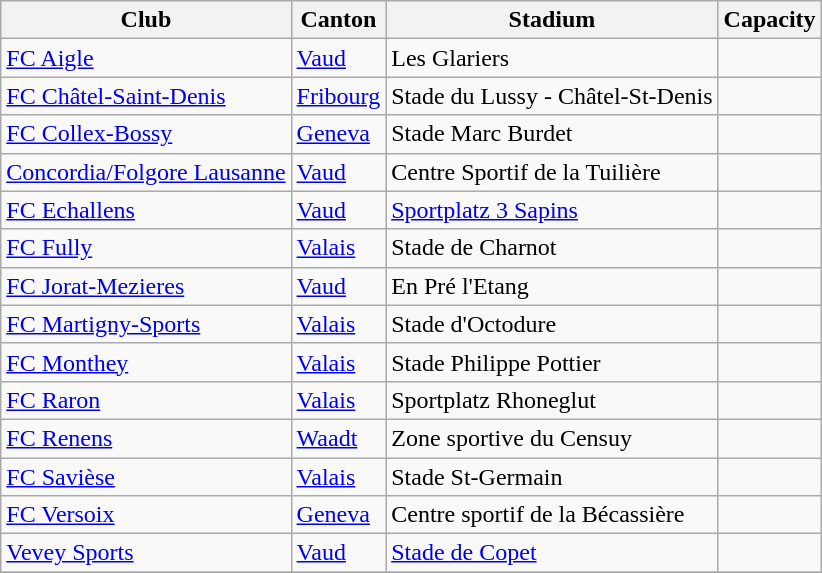<table class="wikitable">
<tr>
<th>Club</th>
<th>Canton</th>
<th>Stadium</th>
<th>Capacity</th>
</tr>
<tr>
<td><a href='#'>FC Aigle</a></td>
<td><a href='#'>Vaud</a></td>
<td>Les Glariers</td>
<td></td>
</tr>
<tr>
<td><a href='#'>FC Châtel-Saint-Denis</a></td>
<td><a href='#'>Fribourg</a></td>
<td>Stade du Lussy - Châtel-St-Denis</td>
<td></td>
</tr>
<tr>
<td><a href='#'>FC Collex-Bossy</a></td>
<td><a href='#'>Geneva</a></td>
<td>Stade Marc Burdet</td>
<td></td>
</tr>
<tr>
<td><a href='#'>Concordia/Folgore Lausanne</a></td>
<td><a href='#'>Vaud</a></td>
<td>Centre Sportif de la Tuilière</td>
<td></td>
</tr>
<tr>
<td><a href='#'>FC Echallens</a></td>
<td><a href='#'>Vaud</a></td>
<td><a href='#'>Sportplatz 3 Sapins</a></td>
<td></td>
</tr>
<tr>
<td><a href='#'>FC Fully</a></td>
<td><a href='#'>Valais</a></td>
<td>Stade de Charnot</td>
<td></td>
</tr>
<tr>
<td><a href='#'>FC Jorat-Mezieres</a></td>
<td><a href='#'>Vaud</a></td>
<td>En Pré l'Etang</td>
<td></td>
</tr>
<tr>
<td><a href='#'>FC Martigny-Sports</a></td>
<td><a href='#'>Valais</a></td>
<td>Stade d'Octodure</td>
<td></td>
</tr>
<tr>
<td><a href='#'>FC Monthey</a></td>
<td><a href='#'>Valais</a></td>
<td>Stade Philippe Pottier</td>
<td></td>
</tr>
<tr>
<td><a href='#'>FC Raron</a></td>
<td><a href='#'>Valais</a></td>
<td>Sportplatz Rhoneglut</td>
<td></td>
</tr>
<tr>
<td><a href='#'>FC Renens</a></td>
<td><a href='#'>Waadt</a></td>
<td>Zone sportive du Censuy</td>
<td></td>
</tr>
<tr>
<td><a href='#'>FC Savièse</a></td>
<td><a href='#'>Valais</a></td>
<td>Stade St-Germain</td>
<td></td>
</tr>
<tr>
<td><a href='#'>FC Versoix</a></td>
<td><a href='#'>Geneva</a></td>
<td>Centre sportif de la Bécassière</td>
<td></td>
</tr>
<tr>
<td><a href='#'>Vevey Sports</a></td>
<td><a href='#'>Vaud</a></td>
<td><a href='#'>Stade de Copet</a></td>
<td></td>
</tr>
<tr>
</tr>
</table>
